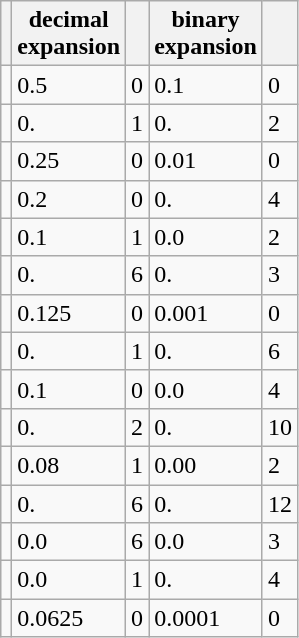<table class="wikitable">
<tr>
<th></th>
<th>decimal<br>expansion</th>
<th></th>
<th>binary<br>expansion</th>
<th></th>
</tr>
<tr>
<td style="text-align:center"></td>
<td>0.5</td>
<td>0</td>
<td>0.1</td>
<td>0</td>
</tr>
<tr>
<td style="text-align:center"></td>
<td>0.</td>
<td>1</td>
<td>0.</td>
<td>2</td>
</tr>
<tr>
<td style="text-align:center"></td>
<td>0.25</td>
<td>0</td>
<td>0.01</td>
<td>0</td>
</tr>
<tr>
<td style="text-align:center"></td>
<td>0.2</td>
<td>0</td>
<td>0.</td>
<td>4</td>
</tr>
<tr>
<td style="text-align:center"></td>
<td>0.1</td>
<td>1</td>
<td>0.0</td>
<td>2</td>
</tr>
<tr>
<td style="text-align:center"></td>
<td>0.</td>
<td>6</td>
<td>0.</td>
<td>3</td>
</tr>
<tr>
<td style="text-align:center"></td>
<td>0.125</td>
<td>0</td>
<td>0.001</td>
<td>0</td>
</tr>
<tr>
<td style="text-align:center"></td>
<td>0.</td>
<td>1</td>
<td>0.</td>
<td>6</td>
</tr>
<tr>
<td style="text-align:center"></td>
<td>0.1</td>
<td>0</td>
<td>0.0</td>
<td>4</td>
</tr>
<tr>
<td style="text-align:center"></td>
<td>0.</td>
<td>2</td>
<td>0.</td>
<td>10</td>
</tr>
<tr>
<td style="text-align:center"></td>
<td>0.08</td>
<td>1</td>
<td>0.00</td>
<td>2</td>
</tr>
<tr>
<td style="text-align:center"></td>
<td>0.</td>
<td>6</td>
<td>0.</td>
<td>12</td>
</tr>
<tr>
<td style="text-align:center"></td>
<td>0.0</td>
<td>6</td>
<td>0.0</td>
<td>3</td>
</tr>
<tr>
<td style="text-align:center"></td>
<td>0.0</td>
<td>1</td>
<td>0.</td>
<td>4</td>
</tr>
<tr>
<td style="text-align:center"></td>
<td>0.0625</td>
<td>0</td>
<td>0.0001</td>
<td>0</td>
</tr>
</table>
